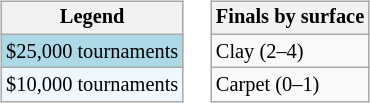<table>
<tr valign=top>
<td><br><table class="wikitable" style=font-size:85%>
<tr>
<th>Legend</th>
</tr>
<tr style="background:lightblue;">
<td>$25,000 tournaments</td>
</tr>
<tr style="background:#f0f8ff;">
<td>$10,000 tournaments</td>
</tr>
</table>
</td>
<td><br><table class="wikitable" style=font-size:85%>
<tr>
<th>Finals by surface</th>
</tr>
<tr>
<td>Clay (2–4)</td>
</tr>
<tr>
<td>Carpet (0–1)</td>
</tr>
</table>
</td>
</tr>
</table>
